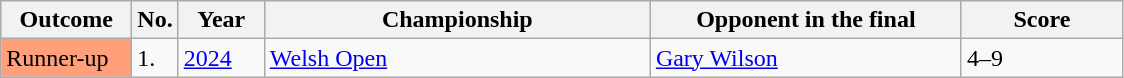<table class="sortable wikitable">
<tr>
<th width="80">Outcome</th>
<th width="20">No.</th>
<th width="50">Year</th>
<th style="width:250px;">Championship</th>
<th style="width:200px;">Opponent in the final</th>
<th style="width:100px;">Score</th>
</tr>
<tr>
<td style="background:#ffa07a;">Runner-up</td>
<td>1.</td>
<td><a href='#'>2024</a></td>
<td><a href='#'>Welsh Open</a></td>
<td> <a href='#'>Gary Wilson</a></td>
<td>4–9</td>
</tr>
</table>
